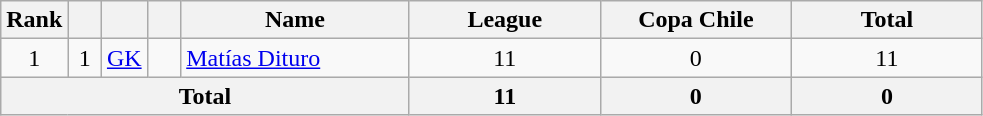<table class="wikitable sortable" style="text-align:center;">
<tr>
<th width="15">Rank</th>
<th width="15"></th>
<th width="15"></th>
<th width="15"></th>
<th width="145">Name</th>
<th width="120">League</th>
<th width="120">Copa Chile</th>
<th width="120">Total</th>
</tr>
<tr>
<td>1</td>
<td>1</td>
<td><a href='#'>GK</a></td>
<td></td>
<td align="left"><a href='#'>Matías Dituro</a></td>
<td>11</td>
<td>0</td>
<td>11</td>
</tr>
<tr>
<th colspan="5">Total</th>
<th>11</th>
<th>0</th>
<th>0</th>
</tr>
</table>
